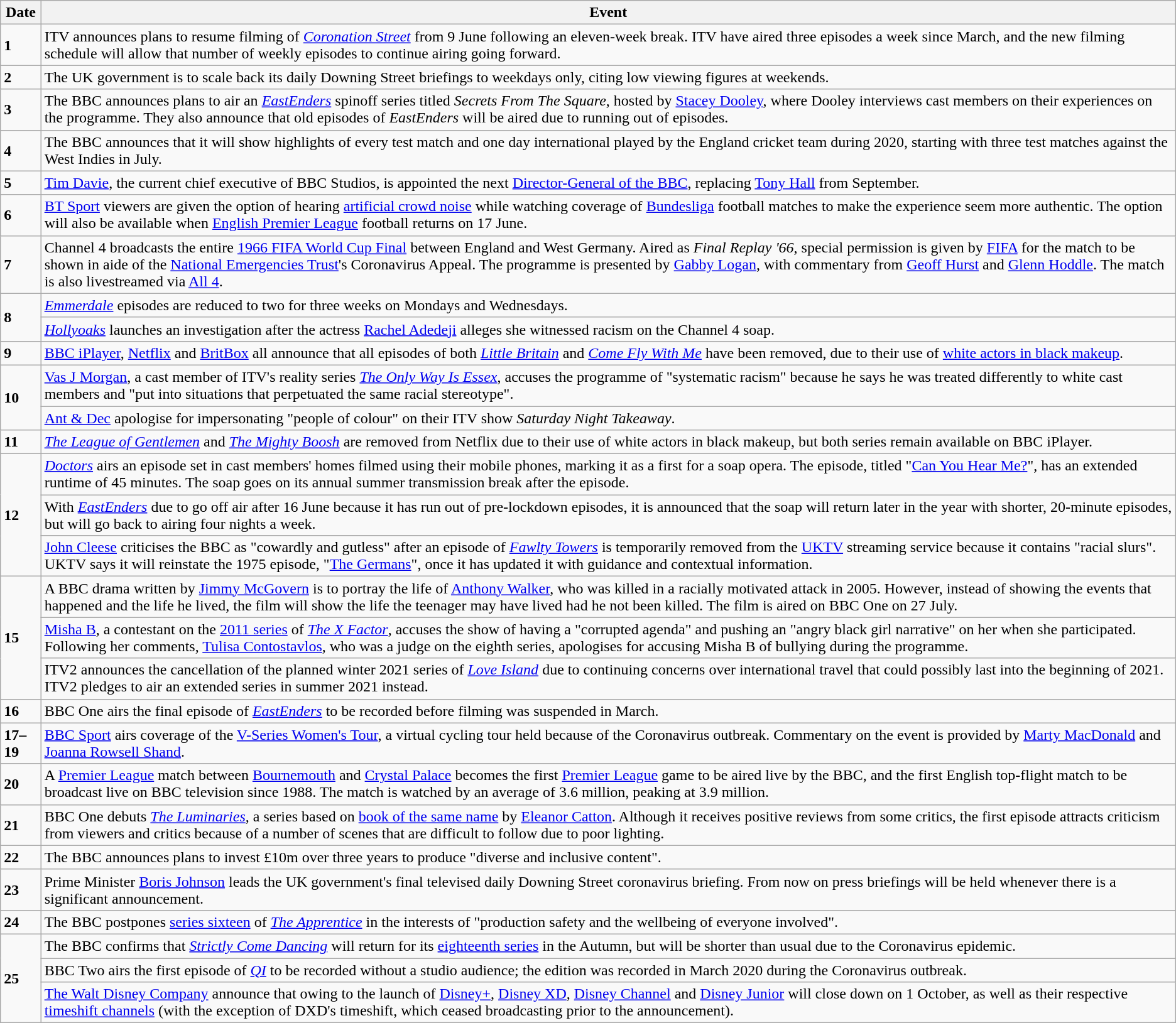<table class="wikitable">
<tr>
<th>Date</th>
<th>Event</th>
</tr>
<tr>
<td><strong>1</strong></td>
<td>ITV announces plans to resume filming of <em><a href='#'>Coronation Street</a></em> from 9 June following an eleven-week break. ITV have aired three episodes a week since March, and the new filming schedule will allow that number of weekly episodes to continue airing going forward.</td>
</tr>
<tr>
<td><strong>2</strong></td>
<td>The UK government is to scale back its daily Downing Street briefings to weekdays only, citing low viewing figures at weekends.</td>
</tr>
<tr>
<td><strong>3</strong></td>
<td>The BBC announces plans to air an <em><a href='#'>EastEnders</a></em> spinoff series titled <em>Secrets From The Square</em>, hosted by <a href='#'>Stacey Dooley</a>, where Dooley interviews cast members on their experiences on the programme. They also announce that old episodes of <em>EastEnders</em> will be aired due to running out of episodes.</td>
</tr>
<tr>
<td><strong>4</strong></td>
<td>The BBC announces that it will show highlights of every test match and one day international played by the England cricket team during 2020, starting with three test matches against the West Indies in July.</td>
</tr>
<tr>
<td><strong>5</strong></td>
<td><a href='#'>Tim Davie</a>, the current chief executive of BBC Studios, is appointed the next <a href='#'>Director-General of the BBC</a>, replacing <a href='#'>Tony Hall</a> from September.</td>
</tr>
<tr>
<td><strong>6</strong></td>
<td><a href='#'>BT Sport</a> viewers are given the option of hearing <a href='#'>artificial crowd noise</a> while watching coverage of <a href='#'>Bundesliga</a> football matches to make the experience seem more authentic. The option will also be available when <a href='#'>English Premier League</a> football returns on 17 June.</td>
</tr>
<tr>
<td><strong>7</strong></td>
<td>Channel 4 broadcasts the entire <a href='#'>1966 FIFA World Cup Final</a> between England and West Germany. Aired as <em>Final Replay '66</em>, special permission is given by <a href='#'>FIFA</a> for the match to be shown in aide of the <a href='#'>National Emergencies Trust</a>'s Coronavirus Appeal. The programme is presented by <a href='#'>Gabby Logan</a>, with commentary from <a href='#'>Geoff Hurst</a> and <a href='#'>Glenn Hoddle</a>. The match is also livestreamed via <a href='#'>All 4</a>.</td>
</tr>
<tr>
<td rowspan=2><strong>8</strong></td>
<td><em><a href='#'>Emmerdale</a></em> episodes are reduced to two for three weeks on Mondays and Wednesdays.</td>
</tr>
<tr>
<td><em><a href='#'>Hollyoaks</a></em> launches an investigation after the actress <a href='#'>Rachel Adedeji</a> alleges she witnessed racism on the Channel 4 soap.</td>
</tr>
<tr>
<td><strong>9</strong></td>
<td><a href='#'>BBC iPlayer</a>, <a href='#'>Netflix</a> and <a href='#'>BritBox</a> all announce that all episodes of both <em><a href='#'>Little Britain</a></em> and <em><a href='#'>Come Fly With Me</a></em> have been removed, due to their use of <a href='#'>white actors in black makeup</a>.</td>
</tr>
<tr>
<td rowspan=2><strong>10</strong></td>
<td><a href='#'>Vas J Morgan</a>, a cast member of ITV's reality series <em><a href='#'>The Only Way Is Essex</a></em>, accuses the programme of "systematic racism" because he says he was treated differently to white cast members and "put into situations that perpetuated the same racial stereotype".</td>
</tr>
<tr>
<td><a href='#'>Ant & Dec</a> apologise for impersonating "people of colour" on their ITV show <em>Saturday Night Takeaway</em>.</td>
</tr>
<tr>
<td><strong>11</strong></td>
<td><em><a href='#'>The League of Gentlemen</a></em> and <em><a href='#'>The Mighty Boosh</a></em> are removed from Netflix due to their use of white actors in black makeup, but both series remain available on BBC iPlayer.</td>
</tr>
<tr>
<td rowspan=3><strong>12</strong></td>
<td><em><a href='#'>Doctors</a></em> airs an episode set in cast members' homes filmed using their mobile phones, marking it as a first for a soap opera. The episode, titled "<a href='#'>Can You Hear Me?</a>", has an extended runtime of 45 minutes. The soap goes on its annual summer transmission break after the episode.</td>
</tr>
<tr>
<td>With <em><a href='#'>EastEnders</a></em> due to go off air after 16 June because it has run out of pre-lockdown episodes, it is announced that the soap will return later in the year with shorter, 20-minute episodes, but will go back to airing four nights a week.</td>
</tr>
<tr>
<td><a href='#'>John Cleese</a> criticises the BBC as "cowardly and gutless" after an episode of <em><a href='#'>Fawlty Towers</a></em> is temporarily removed from the <a href='#'>UKTV</a> streaming service because it contains "racial slurs". UKTV says it will reinstate the 1975 episode, "<a href='#'>The Germans</a>", once it has updated it with guidance and contextual information.</td>
</tr>
<tr>
<td rowspan=3><strong>15</strong></td>
<td>A BBC drama written by <a href='#'>Jimmy McGovern</a> is to portray the life of <a href='#'>Anthony Walker</a>, who was killed in a racially motivated attack in 2005. However, instead of showing the events that happened and the life he lived, the film will show the life the teenager may have lived had he not been killed. The film is aired on BBC One on 27 July.</td>
</tr>
<tr>
<td><a href='#'>Misha B</a>, a contestant on the <a href='#'>2011 series</a> of <em><a href='#'>The X Factor</a></em>, accuses the show of having a "corrupted agenda" and pushing an "angry black girl narrative" on her when she participated. Following her comments, <a href='#'>Tulisa Contostavlos</a>, who was a judge on the eighth series, apologises for accusing Misha B of bullying during the programme.</td>
</tr>
<tr>
<td>ITV2 announces the cancellation of the planned winter 2021 series of <em><a href='#'>Love Island</a></em> due to continuing concerns over international travel that could possibly last into the beginning of 2021. ITV2 pledges to air an extended series in summer 2021 instead.</td>
</tr>
<tr>
<td><strong>16</strong></td>
<td>BBC One airs the final episode of <em><a href='#'>EastEnders</a></em> to be recorded before filming was suspended in March.</td>
</tr>
<tr>
<td><strong>17–19</strong></td>
<td><a href='#'>BBC Sport</a> airs coverage of the <a href='#'>V-Series Women's Tour</a>, a virtual cycling tour held because of the Coronavirus outbreak. Commentary on the event is provided by <a href='#'>Marty MacDonald</a> and <a href='#'>Joanna Rowsell Shand</a>.</td>
</tr>
<tr>
<td><strong>20</strong></td>
<td>A <a href='#'>Premier League</a> match between <a href='#'>Bournemouth</a> and <a href='#'>Crystal Palace</a> becomes the first <a href='#'>Premier League</a> game to be aired live by the BBC, and the first English top-flight match to be broadcast live on BBC television since 1988. The match is watched by an average of 3.6 million, peaking at 3.9 million.</td>
</tr>
<tr>
<td><strong>21</strong></td>
<td>BBC One debuts <em><a href='#'>The Luminaries</a></em>, a series based on <a href='#'>book of the same name</a> by <a href='#'>Eleanor Catton</a>. Although it receives positive reviews from some critics, the first episode attracts criticism from viewers and critics because of a number of scenes that are difficult to follow due to poor lighting.</td>
</tr>
<tr>
<td><strong>22</strong></td>
<td>The BBC announces plans to invest £10m over three years to produce "diverse and inclusive content".</td>
</tr>
<tr>
<td><strong>23</strong></td>
<td>Prime Minister <a href='#'>Boris Johnson</a> leads the UK government's final televised daily Downing Street coronavirus briefing. From now on press briefings will be held whenever there is a significant announcement.</td>
</tr>
<tr>
<td><strong>24</strong></td>
<td>The BBC postpones <a href='#'>series sixteen</a> of <em><a href='#'>The Apprentice</a></em> in the interests of "production safety and the wellbeing of everyone involved".</td>
</tr>
<tr>
<td rowspan=3><strong>25</strong></td>
<td>The BBC confirms that <em><a href='#'>Strictly Come Dancing</a></em> will return for its <a href='#'>eighteenth series</a> in the Autumn, but will be shorter than usual due to the Coronavirus epidemic.</td>
</tr>
<tr>
<td>BBC Two airs the first episode of <em><a href='#'>QI</a></em> to be recorded without a studio audience; the edition was recorded in March 2020 during the Coronavirus outbreak.</td>
</tr>
<tr>
<td><a href='#'>The Walt Disney Company</a> announce that owing to the launch of <a href='#'>Disney+</a>, <a href='#'>Disney XD</a>, <a href='#'>Disney Channel</a> and <a href='#'>Disney Junior</a> will close down on 1 October, as well as their respective <a href='#'>timeshift channels</a> (with the exception of DXD's timeshift, which ceased broadcasting prior to the announcement).</td>
</tr>
</table>
